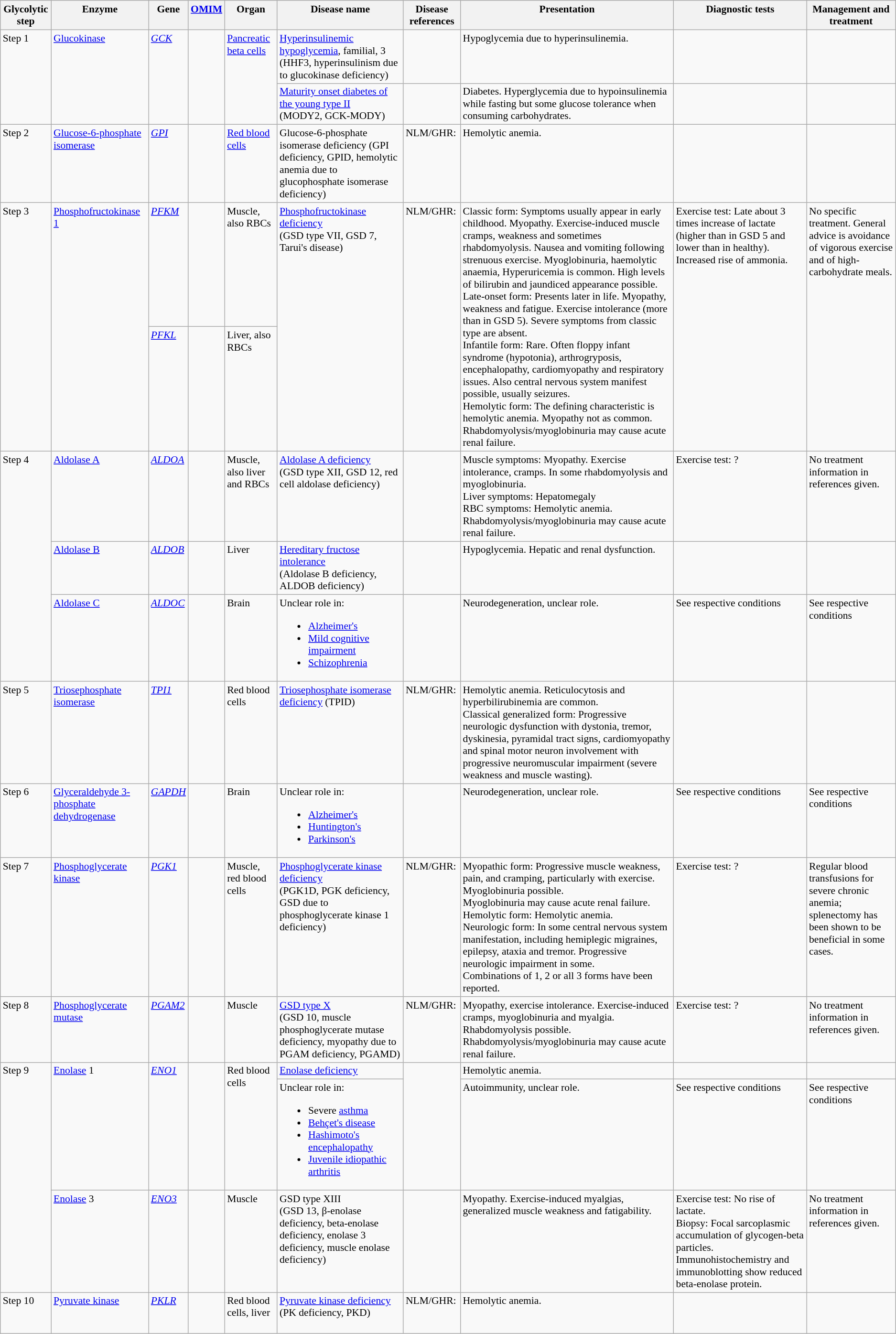<table class="wikitable" style="font-size: 90%;">
<tr valign="top">
<th>Glycolytic step</th>
<th>Enzyme</th>
<th>Gene</th>
<th><a href='#'>OMIM</a></th>
<th>Organ</th>
<th>Disease name</th>
<th>Disease references</th>
<th>Presentation</th>
<th>Diagnostic tests</th>
<th>Management and treatment</th>
</tr>
<tr valign="top">
<td rowspan="2">Step 1</td>
<td rowspan="2"><a href='#'>Glucokinase</a></td>
<td rowspan="2"><a href='#'><em>GCK</em></a></td>
<td rowspan="2"></td>
<td rowspan="2"><a href='#'>Pancreatic beta cells</a></td>
<td><a href='#'>Hyperinsulinemic hypoglycemia</a>, familial, 3 <br>(HHF3, hyperinsulinism due to glucokinase deficiency)</td>
<td>  <br><br></td>
<td>Hypoglycemia due to hyperinsulinemia.</td>
<td></td>
<td></td>
</tr>
<tr valign="top">
<td><a href='#'>Maturity onset diabetes of the young type II</a> <br>(MODY2, GCK-MODY)</td>
<td><br><br></td>
<td>Diabetes. Hyperglycemia due to hypoinsulinemia while fasting but some glucose tolerance when consuming carbohydrates.</td>
<td></td>
<td></td>
</tr>
<tr valign="top">
<td>Step 2</td>
<td><a href='#'>Glucose-6-phosphate isomerase</a></td>
<td><a href='#'><em>GPI</em></a></td>
<td></td>
<td><a href='#'>Red blood cells</a></td>
<td>Glucose-6-phosphate isomerase deficiency (GPI deficiency, GPID, hemolytic anemia due to glucophosphate isomerase deficiency)</td>
<td>NLM/GHR:<br><br></td>
<td>Hemolytic anemia.</td>
<td></td>
<td></td>
</tr>
<tr valign="top">
<td rowspan="2">Step 3</td>
<td rowspan="2"><a href='#'>Phosphofructokinase 1</a></td>
<td><em><a href='#'>PFKM</a></em></td>
<td></td>
<td>Muscle, also RBCs</td>
<td rowspan="2"><a href='#'>Phosphofructokinase deficiency</a><br>(GSD type VII, GSD 7, Tarui's disease)</td>
<td rowspan="2">NLM/GHR: <br> <br> <br></td>
<td rowspan="2">Classic form: Symptoms usually appear in early childhood. Myopathy. Exercise-induced muscle cramps, weakness and sometimes rhabdomyolysis. Nausea and vomiting following strenuous exercise. Myoglobinuria, haemolytic anaemia, Hyperuricemia is common. High levels of bilirubin and jaundiced appearance possible. <br>Late-onset form: Presents later in life. Myopathy, weakness and fatigue. Exercise intolerance (more than in GSD 5). Severe symptoms from classic type are absent. <br>Infantile form: Rare. Often floppy infant syndrome (hypotonia), arthrogryposis, encephalopathy, cardiomyopathy and respiratory issues. Also central nervous system manifest possible, usually seizures. <br>Hemolytic form: The defining characteristic is hemolytic anemia. Myopathy not as common. <br>Rhabdomyolysis/myoglobinuria may cause acute renal failure.</td>
<td rowspan="2">Exercise test: Late about 3 times increase of lactate (higher than in GSD 5 and lower than in healthy). Increased rise of ammonia.</td>
<td rowspan="2">No specific treatment. General advice is avoidance of vigorous exercise and of high-carbohydrate meals.</td>
</tr>
<tr valign="top">
<td><em><a href='#'>PFKL</a></em></td>
<td></td>
<td>Liver, also RBCs</td>
</tr>
<tr valign="top">
<td rowspan="3">Step 4</td>
<td><a href='#'>Aldolase A</a></td>
<td><em><a href='#'>ALDOA</a></em></td>
<td></td>
<td>Muscle, also liver and RBCs</td>
<td><a href='#'>Aldolase A deficiency</a><br>(GSD type XII, GSD 12, red cell aldolase deficiency)</td>
<td><br> <br></td>
<td>Muscle symptoms: Myopathy. Exercise intolerance, cramps. In some rhabdomyolysis and myoglobinuria. <br>Liver symptoms: Hepatomegaly <br>RBC symptoms: Hemolytic anemia. <br>Rhabdomyolysis/myoglobinuria may cause acute renal failure.</td>
<td>Exercise test: ?</td>
<td>No treatment information in references given.</td>
</tr>
<tr valign="top">
<td><a href='#'>Aldolase B</a></td>
<td><em><a href='#'>ALDOB</a></em></td>
<td></td>
<td>Liver</td>
<td><a href='#'>Hereditary fructose intolerance</a><br>(Aldolase B deficiency, ALDOB deficiency)</td>
<td> <br> <br> <br></td>
<td>Hypoglycemia. Hepatic and renal dysfunction.</td>
<td></td>
<td></td>
</tr>
<tr valign="top">
<td><a href='#'>Aldolase C</a></td>
<td><em><a href='#'>ALDOC</a></em></td>
<td></td>
<td>Brain</td>
<td>Unclear role in:<br><ul><li><a href='#'>Alzheimer's</a></li><li><a href='#'>Mild cognitive impairment</a></li><li><a href='#'>Schizophrenia</a></li></ul></td>
<td></td>
<td>Neurodegeneration, unclear role.</td>
<td>See respective conditions</td>
<td>See respective conditions</td>
</tr>
<tr valign="top">
<td>Step 5</td>
<td><a href='#'>Triosephosphate isomerase</a></td>
<td><em><a href='#'>TPI1</a></em></td>
<td></td>
<td>Red blood cells</td>
<td><a href='#'>Triosephosphate isomerase deficiency</a> (TPID)</td>
<td>NLM/GHR: <br> <br> <br></td>
<td>Hemolytic anemia. Reticulocytosis and hyperbilirubinemia are common. <br>Classical generalized form: Progressive neurologic dysfunction with dystonia, tremor, dyskinesia, pyramidal tract signs, cardiomyopathy and spinal motor neuron involvement with progressive neuromuscular impairment (severe weakness and muscle wasting).</td>
<td></td>
<td></td>
</tr>
<tr valign="top">
<td>Step 6</td>
<td><a href='#'>Glyceraldehyde 3-phosphate dehydrogenase</a></td>
<td><em><a href='#'>GAPDH</a></em></td>
<td></td>
<td>Brain</td>
<td>Unclear role in:<br><ul><li><a href='#'>Alzheimer's</a></li><li><a href='#'>Huntington's</a></li><li><a href='#'>Parkinson's</a></li></ul></td>
<td></td>
<td>Neurodegeneration, unclear role.</td>
<td>See respective conditions</td>
<td>See respective conditions</td>
</tr>
<tr valign="top">
<td>Step 7</td>
<td><a href='#'>Phosphoglycerate kinase</a></td>
<td><em><a href='#'>PGK1</a></em></td>
<td></td>
<td>Muscle, red blood cells</td>
<td><a href='#'>Phosphoglycerate kinase deficiency</a> <br>(PGK1D, PGK deficiency, GSD due to phosphoglycerate kinase 1 deficiency)</td>
<td>NLM/GHR: <br><br><br></td>
<td>Myopathic form: Progressive muscle weakness, pain, and cramping, particularly with exercise. Myoglobinuria possible. <br>Myoglobinuria may cause acute renal failure. <br>Hemolytic form: Hemolytic anemia.<br>Neurologic form: In some central nervous system manifestation, including hemiplegic migraines, epilepsy, ataxia and tremor. Progressive neurologic impairment in some. <br>Combinations of 1, 2 or all 3 forms have been reported.</td>
<td>Exercise test: ?</td>
<td>Regular blood transfusions for severe chronic anemia; splenectomy has been shown to be beneficial in some cases.</td>
</tr>
<tr valign="top">
<td>Step 8</td>
<td><a href='#'>Phosphoglycerate mutase</a></td>
<td><em><a href='#'>PGAM2</a></em></td>
<td></td>
<td>Muscle</td>
<td><a href='#'>GSD type X</a> <br>(GSD 10, muscle phosphoglycerate mutase deficiency, myopathy due to PGAM deficiency,  PGAMD)</td>
<td>NLM/GHR:<br><br><br></td>
<td>Myopathy, exercise intolerance. Exercise-induced cramps, myoglobinuria and myalgia. Rhabdomyolysis possible.<br>Rhabdomyolysis/myoglobinuria may cause acute renal failure.</td>
<td>Exercise test: ?</td>
<td>No treatment information in references given.</td>
</tr>
<tr valign="top">
<td rowspan="3">Step 9</td>
<td rowspan="2"><a href='#'>Enolase</a> 1</td>
<td rowspan="2"><em><a href='#'>ENO1</a></em></td>
<td rowspan="2"></td>
<td rowspan="2">Red blood cells</td>
<td><a href='#'>Enolase deficiency</a></td>
<td rowspan="2"></td>
<td>Hemolytic anemia.</td>
<td></td>
<td></td>
</tr>
<tr valign="top">
<td>Unclear role in:<br><ul><li>Severe <a href='#'>asthma</a></li><li><a href='#'>Behçet's disease</a></li><li><a href='#'>Hashimoto's encephalopathy</a></li><li><a href='#'>Juvenile idiopathic arthritis</a></li></ul></td>
<td>Autoimmunity, unclear role.</td>
<td>See respective conditions</td>
<td>See respective conditions</td>
</tr>
<tr valign="top">
<td><a href='#'>Enolase</a> 3</td>
<td><em><a href='#'>ENO3</a></em></td>
<td></td>
<td>Muscle</td>
<td>GSD type XIII <br>(GSD 13, β-enolase deficiency, beta-enolase deficiency, enolase 3 deficiency, muscle enolase deficiency)</td>
<td><br><br></td>
<td>Myopathy. Exercise-induced myalgias, generalized muscle weakness and fatigability.</td>
<td>Exercise test: No rise of lactate. <br> Biopsy: Focal sarcoplasmic accumulation of glycogen-beta particles. Immunohistochemistry and immunoblotting show reduced beta-enolase protein.</td>
<td>No treatment information in references given.</td>
</tr>
<tr valign="top">
<td>Step 10</td>
<td><a href='#'>Pyruvate kinase</a></td>
<td><em><a href='#'>PKLR</a></em></td>
<td></td>
<td>Red blood cells, liver</td>
<td><a href='#'>Pyruvate kinase deficiency</a> <br>(PK deficiency, PKD)</td>
<td>NLM/GHR:<br><br><br></td>
<td>Hemolytic anemia.</td>
<td></td>
<td></td>
</tr>
</table>
